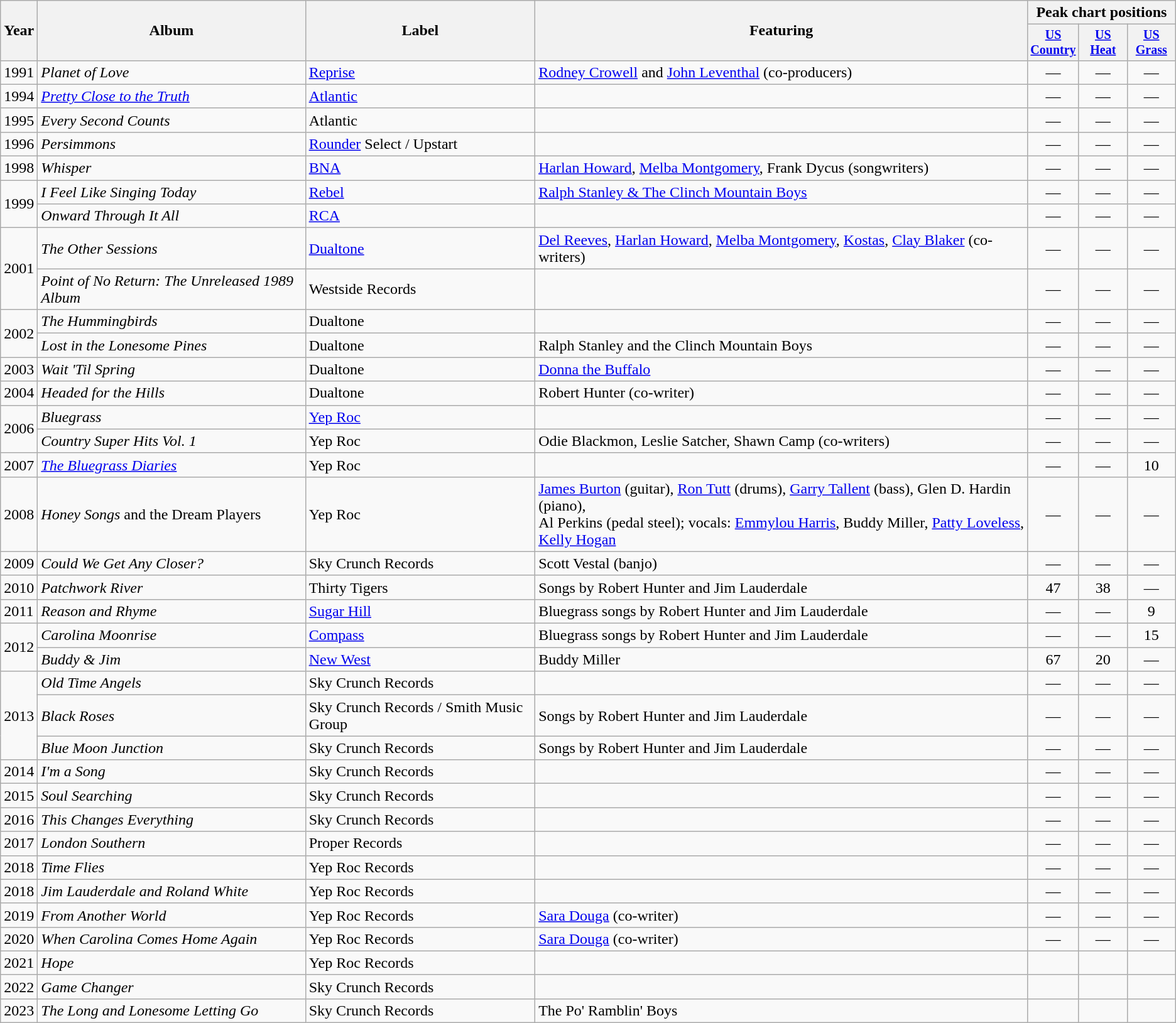<table class="wikitable">
<tr>
<th rowspan="2">Year</th>
<th rowspan="2">Album</th>
<th rowspan="2">Label</th>
<th rowspan="2">Featuring</th>
<th colspan="3">Peak chart positions</th>
</tr>
<tr style="font-size:smaller;">
<th width=45><a href='#'>US Country</a></th>
<th width=45><a href='#'>US Heat</a></th>
<th width=45><a href='#'>US Grass</a></th>
</tr>
<tr>
<td>1991</td>
<td><em>Planet of Love</em></td>
<td><a href='#'>Reprise</a></td>
<td><a href='#'>Rodney Crowell</a> and <a href='#'>John Leventhal</a> (co-producers)</td>
<td align="center">—</td>
<td align="center">—</td>
<td align="center">—</td>
</tr>
<tr>
<td>1994</td>
<td><em><a href='#'>Pretty Close to the Truth</a></em></td>
<td><a href='#'>Atlantic</a></td>
<td></td>
<td align="center">—</td>
<td align="center">—</td>
<td align="center">—</td>
</tr>
<tr>
<td>1995</td>
<td><em>Every Second Counts</em></td>
<td>Atlantic</td>
<td></td>
<td align="center">—</td>
<td align="center">—</td>
<td align="center">—</td>
</tr>
<tr>
<td>1996</td>
<td><em>Persimmons</em></td>
<td><a href='#'>Rounder</a> Select / Upstart</td>
<td></td>
<td align="center">—</td>
<td align="center">—</td>
<td align="center">—</td>
</tr>
<tr>
<td>1998</td>
<td><em>Whisper</em></td>
<td><a href='#'>BNA</a></td>
<td><a href='#'>Harlan Howard</a>, <a href='#'>Melba Montgomery</a>, Frank Dycus (songwriters)</td>
<td align="center">—</td>
<td align="center">—</td>
<td align="center">—</td>
</tr>
<tr>
<td rowspan=2>1999</td>
<td><em>I Feel Like Singing Today</em></td>
<td><a href='#'>Rebel</a></td>
<td><a href='#'>Ralph Stanley & The Clinch Mountain Boys</a></td>
<td align="center">—</td>
<td align="center">—</td>
<td align="center">—</td>
</tr>
<tr>
<td><em>Onward Through It All</em></td>
<td><a href='#'>RCA</a></td>
<td></td>
<td align="center">—</td>
<td align="center">—</td>
<td align="center">—</td>
</tr>
<tr>
<td rowspan=2>2001</td>
<td><em>The Other Sessions</em></td>
<td><a href='#'>Dualtone</a></td>
<td><a href='#'>Del Reeves</a>, <a href='#'>Harlan Howard</a>, <a href='#'>Melba Montgomery</a>, <a href='#'>Kostas</a>, <a href='#'>Clay Blaker</a> (co-writers)</td>
<td align="center">—</td>
<td align="center">—</td>
<td align="center">—</td>
</tr>
<tr>
<td><em>Point of No Return: The Unreleased 1989 Album</em></td>
<td>Westside Records</td>
<td></td>
<td align="center">—</td>
<td align="center">—</td>
<td align="center">—</td>
</tr>
<tr>
<td rowspan=2>2002</td>
<td><em>The Hummingbirds</em></td>
<td>Dualtone</td>
<td></td>
<td align="center">—</td>
<td align="center">—</td>
<td align="center">—</td>
</tr>
<tr>
<td><em>Lost in the Lonesome Pines</em></td>
<td>Dualtone</td>
<td>Ralph Stanley and the Clinch Mountain Boys</td>
<td align="center">—</td>
<td align="center">—</td>
<td align="center">—</td>
</tr>
<tr>
<td>2003</td>
<td><em>Wait 'Til Spring</em></td>
<td>Dualtone</td>
<td><a href='#'>Donna the Buffalo</a></td>
<td align="center">—</td>
<td align="center">—</td>
<td align="center">—</td>
</tr>
<tr>
<td>2004</td>
<td><em>Headed for the Hills</em></td>
<td>Dualtone</td>
<td>Robert Hunter (co-writer)</td>
<td align="center">—</td>
<td align="center">—</td>
<td align="center">—</td>
</tr>
<tr>
<td rowspan=2>2006</td>
<td><em>Bluegrass</em></td>
<td><a href='#'>Yep Roc</a></td>
<td></td>
<td align="center">—</td>
<td align="center">—</td>
<td align="center">—</td>
</tr>
<tr>
<td><em>Country Super Hits Vol. 1</em></td>
<td>Yep Roc</td>
<td>Odie Blackmon, Leslie Satcher, Shawn Camp (co-writers)</td>
<td align="center">—</td>
<td align="center">—</td>
<td align="center">—</td>
</tr>
<tr>
<td>2007</td>
<td><em><a href='#'>The Bluegrass Diaries</a></em></td>
<td>Yep Roc</td>
<td></td>
<td align="center">—</td>
<td align="center">—</td>
<td align="center">10</td>
</tr>
<tr>
<td>2008</td>
<td><em>Honey Songs</em> and the Dream Players</td>
<td>Yep Roc</td>
<td><a href='#'>James Burton</a> (guitar), <a href='#'>Ron Tutt</a> (drums), <a href='#'>Garry Tallent</a> (bass), Glen D. Hardin (piano),<br>Al Perkins (pedal steel); vocals: <a href='#'>Emmylou Harris</a>, Buddy Miller, <a href='#'>Patty Loveless</a>, <a href='#'>Kelly Hogan</a></td>
<td align="center">—</td>
<td align="center">—</td>
<td align="center">—</td>
</tr>
<tr>
<td>2009</td>
<td><em>Could We Get Any Closer?</em></td>
<td>Sky Crunch Records</td>
<td>Scott Vestal (banjo)</td>
<td align="center">—</td>
<td align="center">—</td>
<td align="center">—</td>
</tr>
<tr>
<td>2010</td>
<td><em>Patchwork River</em></td>
<td>Thirty Tigers</td>
<td>Songs by Robert Hunter and Jim Lauderdale</td>
<td align="center">47</td>
<td align="center">38</td>
<td align="center">—</td>
</tr>
<tr>
<td>2011</td>
<td><em>Reason and Rhyme</em></td>
<td><a href='#'>Sugar Hill</a></td>
<td>Bluegrass songs by Robert Hunter and Jim Lauderdale</td>
<td align="center">—</td>
<td align="center">—</td>
<td align="center">9</td>
</tr>
<tr>
<td rowspan=2>2012</td>
<td><em>Carolina Moonrise</em></td>
<td><a href='#'>Compass</a></td>
<td>Bluegrass songs by Robert Hunter and Jim Lauderdale</td>
<td align="center">—</td>
<td align="center">—</td>
<td align="center">15</td>
</tr>
<tr>
<td><em>Buddy & Jim</em></td>
<td><a href='#'>New West</a></td>
<td>Buddy Miller</td>
<td align="center">67</td>
<td align="center">20</td>
<td align="center">—</td>
</tr>
<tr>
<td rowspan=3>2013</td>
<td><em>Old Time Angels</em></td>
<td>Sky Crunch Records</td>
<td></td>
<td align="center">—</td>
<td align="center">—</td>
<td align="center">—</td>
</tr>
<tr>
<td><em>Black Roses</em></td>
<td>Sky Crunch Records / Smith Music Group</td>
<td>Songs by Robert Hunter and Jim Lauderdale</td>
<td align="center">—</td>
<td align="center">—</td>
<td align="center">—</td>
</tr>
<tr>
<td><em>Blue Moon Junction</em></td>
<td>Sky Crunch Records</td>
<td>Songs by Robert Hunter and Jim Lauderdale</td>
<td align="center">—</td>
<td align="center">—</td>
<td align="center">—</td>
</tr>
<tr>
<td>2014</td>
<td><em>I'm a Song</em></td>
<td>Sky Crunch Records</td>
<td></td>
<td align="center">—</td>
<td align="center">—</td>
<td align="center">—</td>
</tr>
<tr>
<td>2015</td>
<td><em>Soul Searching</em></td>
<td>Sky Crunch Records</td>
<td></td>
<td align="center">—</td>
<td align="center">—</td>
<td align="center">—</td>
</tr>
<tr>
<td>2016</td>
<td><em>This Changes Everything</em></td>
<td>Sky Crunch Records</td>
<td></td>
<td align="center">—</td>
<td align="center">—</td>
<td align="center">—</td>
</tr>
<tr>
<td>2017</td>
<td><em>London Southern</em></td>
<td>Proper Records</td>
<td></td>
<td align="center">—</td>
<td align="center">—</td>
<td align="center">—</td>
</tr>
<tr>
<td>2018</td>
<td><em>Time Flies</em></td>
<td>Yep Roc Records</td>
<td></td>
<td align="center">—</td>
<td align="center">—</td>
<td align="center">—</td>
</tr>
<tr>
<td>2018</td>
<td><em>Jim Lauderdale and Roland White</em></td>
<td>Yep Roc Records</td>
<td></td>
<td align="center">—</td>
<td align="center">—</td>
<td align="center">—</td>
</tr>
<tr>
<td>2019</td>
<td><em>From Another World</em></td>
<td>Yep Roc Records</td>
<td><a href='#'>Sara Douga</a> (co-writer)</td>
<td align="center">—</td>
<td align="center">—</td>
<td align="center">—</td>
</tr>
<tr>
<td>2020</td>
<td><em>When Carolina Comes Home Again</em></td>
<td>Yep Roc Records</td>
<td><a href='#'>Sara Douga</a> (co-writer)</td>
<td align="center">—</td>
<td align="center">—</td>
<td align="center">—</td>
</tr>
<tr>
<td>2021</td>
<td><em>Hope</em></td>
<td>Yep Roc Records</td>
<td></td>
<td></td>
<td></td>
<td></td>
</tr>
<tr>
<td>2022</td>
<td><em>Game Changer</em></td>
<td>Sky Crunch Records</td>
<td></td>
<td></td>
<td></td>
<td></td>
</tr>
<tr>
<td>2023</td>
<td><em>The Long and Lonesome Letting Go</em></td>
<td>Sky Crunch Records</td>
<td>The Po' Ramblin' Boys</td>
<td></td>
<td></td>
<td></td>
</tr>
</table>
